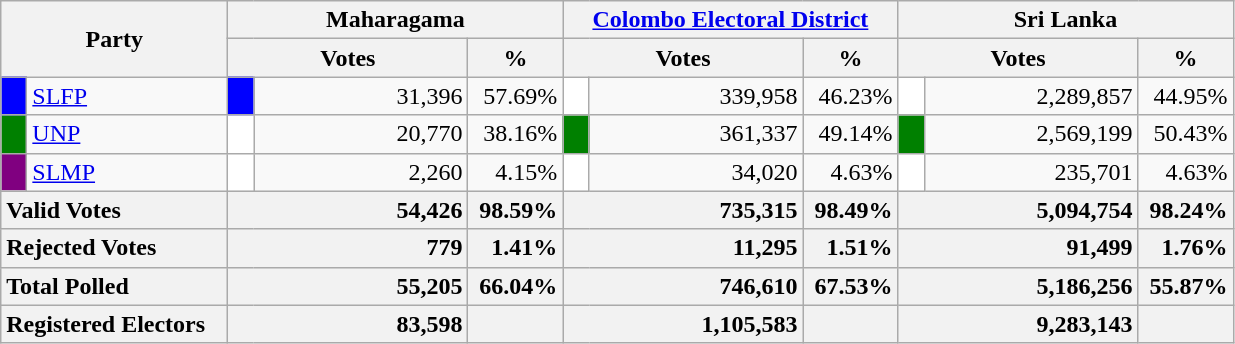<table class="wikitable">
<tr>
<th colspan="2" width="144px"rowspan="2">Party</th>
<th colspan="3" width="216px">Maharagama</th>
<th colspan="3" width="216px"><a href='#'>Colombo Electoral District</a></th>
<th colspan="3" width="216px">Sri Lanka</th>
</tr>
<tr>
<th colspan="2" width="144px">Votes</th>
<th>%</th>
<th colspan="2" width="144px">Votes</th>
<th>%</th>
<th colspan="2" width="144px">Votes</th>
<th>%</th>
</tr>
<tr>
<td style="background-color:blue;" width="10px"></td>
<td style="text-align:left;"><a href='#'>SLFP</a></td>
<td style="background-color:blue;" width="10px"></td>
<td style="text-align:right;">31,396</td>
<td style="text-align:right;">57.69%</td>
<td style="background-color:white;" width="10px"></td>
<td style="text-align:right;">339,958</td>
<td style="text-align:right;">46.23%</td>
<td style="background-color:white;" width="10px"></td>
<td style="text-align:right;">2,289,857</td>
<td style="text-align:right;">44.95%</td>
</tr>
<tr>
<td style="background-color:green;" width="10px"></td>
<td style="text-align:left;"><a href='#'>UNP</a></td>
<td style="background-color:white;" width="10px"></td>
<td style="text-align:right;">20,770</td>
<td style="text-align:right;">38.16%</td>
<td style="background-color:green;" width="10px"></td>
<td style="text-align:right;">361,337</td>
<td style="text-align:right;">49.14%</td>
<td style="background-color:green;" width="10px"></td>
<td style="text-align:right;">2,569,199</td>
<td style="text-align:right;">50.43%</td>
</tr>
<tr>
<td style="background-color:purple;" width="10px"></td>
<td style="text-align:left;"><a href='#'>SLMP</a></td>
<td style="background-color:white;" width="10px"></td>
<td style="text-align:right;">2,260</td>
<td style="text-align:right;">4.15%</td>
<td style="background-color:white;" width="10px"></td>
<td style="text-align:right;">34,020</td>
<td style="text-align:right;">4.63%</td>
<td style="background-color:white;" width="10px"></td>
<td style="text-align:right;">235,701</td>
<td style="text-align:right;">4.63%</td>
</tr>
<tr>
<th colspan="2" width="144px"style="text-align:left;">Valid Votes</th>
<th style="text-align:right;"colspan="2" width="144px">54,426</th>
<th style="text-align:right;">98.59%</th>
<th style="text-align:right;"colspan="2" width="144px">735,315</th>
<th style="text-align:right;">98.49%</th>
<th style="text-align:right;"colspan="2" width="144px">5,094,754</th>
<th style="text-align:right;">98.24%</th>
</tr>
<tr>
<th colspan="2" width="144px"style="text-align:left;">Rejected Votes</th>
<th style="text-align:right;"colspan="2" width="144px">779</th>
<th style="text-align:right;">1.41%</th>
<th style="text-align:right;"colspan="2" width="144px">11,295</th>
<th style="text-align:right;">1.51%</th>
<th style="text-align:right;"colspan="2" width="144px">91,499</th>
<th style="text-align:right;">1.76%</th>
</tr>
<tr>
<th colspan="2" width="144px"style="text-align:left;">Total Polled</th>
<th style="text-align:right;"colspan="2" width="144px">55,205</th>
<th style="text-align:right;">66.04%</th>
<th style="text-align:right;"colspan="2" width="144px">746,610</th>
<th style="text-align:right;">67.53%</th>
<th style="text-align:right;"colspan="2" width="144px">5,186,256</th>
<th style="text-align:right;">55.87%</th>
</tr>
<tr>
<th colspan="2" width="144px"style="text-align:left;">Registered Electors</th>
<th style="text-align:right;"colspan="2" width="144px">83,598</th>
<th></th>
<th style="text-align:right;"colspan="2" width="144px">1,105,583</th>
<th></th>
<th style="text-align:right;"colspan="2" width="144px">9,283,143</th>
<th></th>
</tr>
</table>
